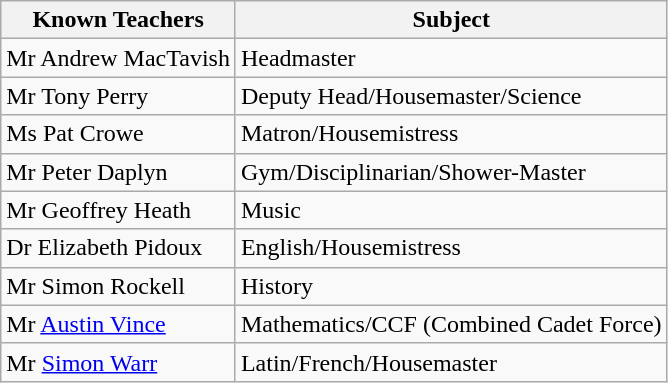<table class="wikitable">
<tr>
<th>Known Teachers</th>
<th>Subject</th>
</tr>
<tr>
<td>Mr Andrew MacTavish</td>
<td>Headmaster</td>
</tr>
<tr>
<td>Mr Tony Perry</td>
<td>Deputy Head/Housemaster/Science</td>
</tr>
<tr>
<td>Ms Pat Crowe</td>
<td>Matron/Housemistress</td>
</tr>
<tr>
<td>Mr Peter Daplyn</td>
<td>Gym/Disciplinarian/Shower-Master</td>
</tr>
<tr>
<td>Mr Geoffrey Heath</td>
<td>Music</td>
</tr>
<tr>
<td>Dr Elizabeth Pidoux</td>
<td>English/Housemistress</td>
</tr>
<tr>
<td>Mr Simon Rockell</td>
<td>History</td>
</tr>
<tr>
<td>Mr <a href='#'>Austin Vince</a></td>
<td>Mathematics/CCF (Combined Cadet Force)</td>
</tr>
<tr>
<td>Mr <a href='#'>Simon Warr</a></td>
<td>Latin/French/Housemaster</td>
</tr>
</table>
